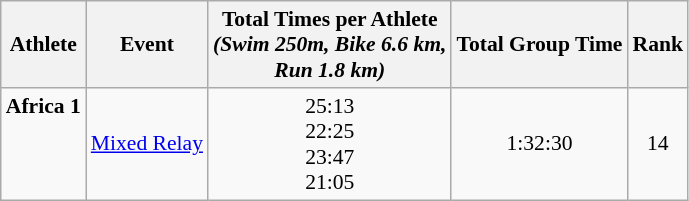<table class="wikitable" style="font-size:90%;">
<tr>
<th>Athlete</th>
<th>Event</th>
<th>Total Times per Athlete <br> <em>(Swim 250m, Bike 6.6 km, <br> Run 1.8 km)</em></th>
<th>Total Group Time</th>
<th>Rank</th>
</tr>
<tr align=center>
<td align=left><strong>Africa 1</strong><br><br><br><br></td>
<td align=left><a href='#'>Mixed Relay</a></td>
<td>25:13<br>22:25<br>23:47<br>21:05</td>
<td>1:32:30</td>
<td>14</td>
</tr>
</table>
